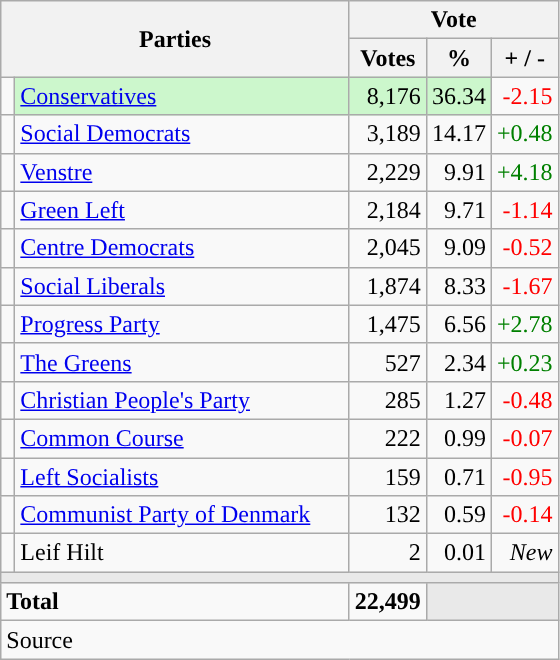<table class="wikitable" style="text-align:right;">
<tr>
<th style="text-align:centre;" rowspan="2" colspan="2" width="225">Parties</th>
<th colspan="3">Vote</th>
</tr>
<tr>
<th width="15">Votes</th>
<th width="15">%</th>
<th width="15">+ / -</th>
</tr>
<tr>
<td width="2" style="color:inherit;background:"></td>
<td bgcolor=#ccf7cc  align="left"><a href='#'>Conservatives</a></td>
<td bgcolor=#ccf7cc>8,176</td>
<td bgcolor=#ccf7cc>36.34</td>
<td style=color:red;>-2.15</td>
</tr>
<tr>
<td width="2" style="color:inherit;background:"></td>
<td align="left"><a href='#'>Social Democrats</a></td>
<td>3,189</td>
<td>14.17</td>
<td style=color:green;>+0.48</td>
</tr>
<tr>
<td width="2" style="color:inherit;background:"></td>
<td align="left"><a href='#'>Venstre</a></td>
<td>2,229</td>
<td>9.91</td>
<td style=color:green;>+4.18</td>
</tr>
<tr>
<td width="2" style="color:inherit;background:"></td>
<td align="left"><a href='#'>Green Left</a></td>
<td>2,184</td>
<td>9.71</td>
<td style=color:red;>-1.14</td>
</tr>
<tr>
<td width="2" style="color:inherit;background:"></td>
<td align="left"><a href='#'>Centre Democrats</a></td>
<td>2,045</td>
<td>9.09</td>
<td style=color:red;>-0.52</td>
</tr>
<tr>
<td width="2" style="color:inherit;background:"></td>
<td align="left"><a href='#'>Social Liberals</a></td>
<td>1,874</td>
<td>8.33</td>
<td style=color:red;>-1.67</td>
</tr>
<tr>
<td width="2" style="color:inherit;background:"></td>
<td align="left"><a href='#'>Progress Party</a></td>
<td>1,475</td>
<td>6.56</td>
<td style=color:green;>+2.78</td>
</tr>
<tr>
<td width="2" style="color:inherit;background:"></td>
<td align="left"><a href='#'>The Greens</a></td>
<td>527</td>
<td>2.34</td>
<td style=color:green;>+0.23</td>
</tr>
<tr>
<td width="2" style="color:inherit;background:"></td>
<td align="left"><a href='#'>Christian People's Party</a></td>
<td>285</td>
<td>1.27</td>
<td style=color:red;>-0.48</td>
</tr>
<tr>
<td width="2" style="color:inherit;background:"></td>
<td align="left"><a href='#'>Common Course</a></td>
<td>222</td>
<td>0.99</td>
<td style=color:red;>-0.07</td>
</tr>
<tr>
<td width="2" style="color:inherit;background:"></td>
<td align="left"><a href='#'>Left Socialists</a></td>
<td>159</td>
<td>0.71</td>
<td style=color:red;>-0.95</td>
</tr>
<tr>
<td width="2" style="color:inherit;background:"></td>
<td align="left"><a href='#'>Communist Party of Denmark</a></td>
<td>132</td>
<td>0.59</td>
<td style=color:red;>-0.14</td>
</tr>
<tr>
<td width="2" style="color:inherit;background:"></td>
<td align="left">Leif Hilt</td>
<td>2</td>
<td>0.01</td>
<td><em>New</em></td>
</tr>
<tr>
<td colspan="7" bgcolor="#E9E9E9"></td>
</tr>
<tr>
<td align="left" colspan="2"><strong>Total</strong></td>
<td><strong>22,499</strong></td>
<td bgcolor="#E9E9E9" colspan="2"></td>
</tr>
<tr>
<td align="left" colspan="6">Source</td>
</tr>
</table>
